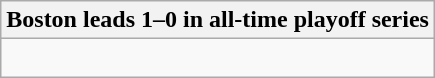<table class="wikitable collapsible collapsed">
<tr>
<th>Boston leads 1–0 in all-time playoff series</th>
</tr>
<tr>
<td><br></td>
</tr>
</table>
